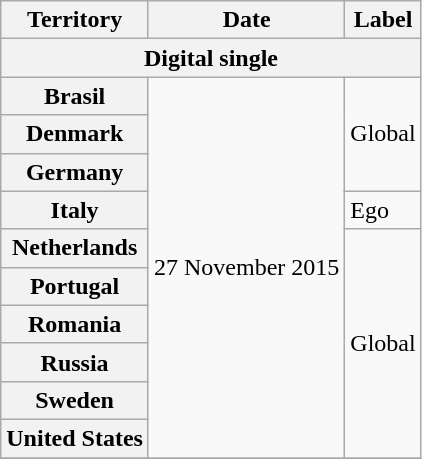<table class="wikitable unsortable plainrowheaders">
<tr>
<th scope="col">Territory</th>
<th scope="col">Date</th>
<th scope="col">Label</th>
</tr>
<tr>
<th scope="col" colspan="5">Digital single</th>
</tr>
<tr>
<th scope="row">Brasil</th>
<td rowspan="10">27 November 2015</td>
<td rowspan="3">Global</td>
</tr>
<tr>
<th scope="row">Denmark</th>
</tr>
<tr>
<th scope="row">Germany</th>
</tr>
<tr>
<th scope="row">Italy</th>
<td rowspan="1">Ego</td>
</tr>
<tr>
<th scope="row">Netherlands</th>
<td rowspan="6">Global</td>
</tr>
<tr>
<th scope="row">Portugal</th>
</tr>
<tr>
<th scope="row">Romania</th>
</tr>
<tr>
<th scope="row">Russia</th>
</tr>
<tr>
<th scope="row">Sweden</th>
</tr>
<tr>
<th scope="row">United States</th>
</tr>
<tr>
</tr>
</table>
